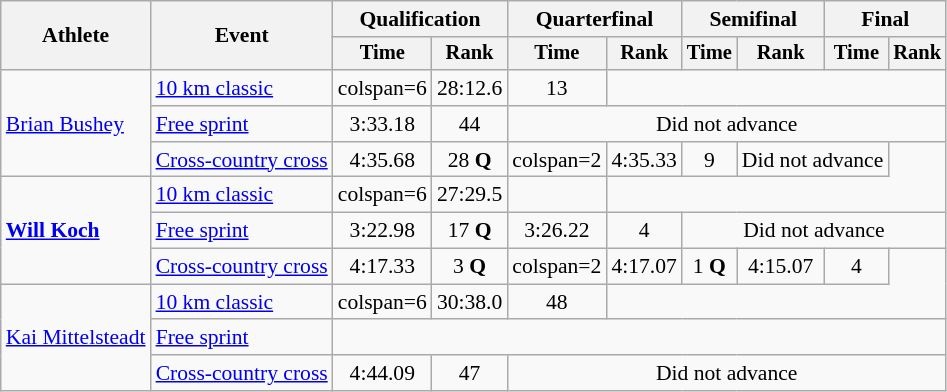<table class="wikitable" style="font-size:90%">
<tr>
<th rowspan="2">Athlete</th>
<th rowspan="2">Event</th>
<th colspan="2">Qualification</th>
<th colspan="2">Quarterfinal</th>
<th colspan="2">Semifinal</th>
<th colspan="2">Final</th>
</tr>
<tr style="font-size:95%">
<th>Time</th>
<th>Rank</th>
<th>Time</th>
<th>Rank</th>
<th>Time</th>
<th>Rank</th>
<th>Time</th>
<th>Rank</th>
</tr>
<tr align=center>
<td align=left rowspan=3><a href='#'>Brian Bushey</a></td>
<td align=left><a href='#'>10 km classic</a></td>
<td>colspan=6 </td>
<td>28:12.6</td>
<td>13</td>
</tr>
<tr align=center>
<td align=left><a href='#'>Free sprint</a></td>
<td>3:33.18</td>
<td>44</td>
<td colspan=6>Did not advance</td>
</tr>
<tr align=center>
<td align=left><a href='#'>Cross-country cross</a></td>
<td>4:35.68</td>
<td>28 <strong>Q</strong></td>
<td>colspan=2 </td>
<td>4:35.33</td>
<td>9</td>
<td colspan=2>Did not advance</td>
</tr>
<tr align=center>
<td align=left rowspan=3><strong><a href='#'>Will Koch</a></strong></td>
<td align=left><a href='#'>10 km classic</a></td>
<td>colspan=6 </td>
<td>27:29.5</td>
<td></td>
</tr>
<tr align=center>
<td align=left><a href='#'>Free sprint</a></td>
<td>3:22.98</td>
<td>17 <strong>Q</strong></td>
<td>3:26.22</td>
<td>4</td>
<td colspan=4>Did not advance</td>
</tr>
<tr align=center>
<td align=left><a href='#'>Cross-country cross</a></td>
<td>4:17.33</td>
<td>3 <strong>Q</strong></td>
<td>colspan=2 </td>
<td>4:17.07</td>
<td>1 <strong>Q</strong></td>
<td>4:15.07</td>
<td>4</td>
</tr>
<tr align=center>
<td align=left rowspan=3><a href='#'>Kai Mittelsteadt</a></td>
<td align=left><a href='#'>10 km classic</a></td>
<td>colspan=6 </td>
<td>30:38.0</td>
<td>48</td>
</tr>
<tr align=center>
<td align=left><a href='#'>Free sprint</a></td>
<td colspan=8></td>
</tr>
<tr align=center>
<td align=left><a href='#'>Cross-country cross</a></td>
<td>4:44.09</td>
<td>47</td>
<td colspan=6>Did not advance</td>
</tr>
</table>
